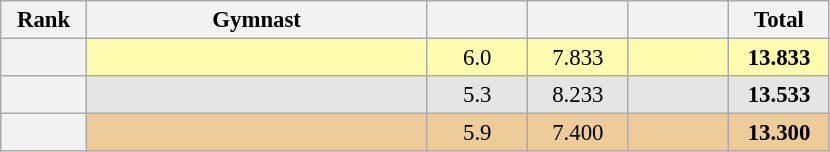<table class="wikitable sortable" style="text-align:center; font-size:95%">
<tr>
<th scope="col" style="width:50px;">Rank</th>
<th scope="col" style="width:220px;">Gymnast</th>
<th scope="col" style="width:60px;"></th>
<th scope="col" style="width:60px;"></th>
<th scope="col" style="width:60px;"></th>
<th scope="col" style="width:60px;">Total</th>
</tr>
<tr style="background:#fffcaf;">
<th scope=row style="text-align:center"></th>
<td style="text-align:left;"></td>
<td>6.0</td>
<td>7.833</td>
<td></td>
<td><strong>13.833</strong></td>
</tr>
<tr style="background:#e5e5e5;">
<th scope=row style="text-align:center"></th>
<td style="text-align:left;"></td>
<td>5.3</td>
<td>8.233</td>
<td></td>
<td><strong>13.533</strong></td>
</tr>
<tr style="background:#ec9;">
<th scope=row style="text-align:center"></th>
<td style="text-align:left;"></td>
<td>5.9</td>
<td>7.400</td>
<td></td>
<td><strong>13.300</strong></td>
</tr>
</table>
